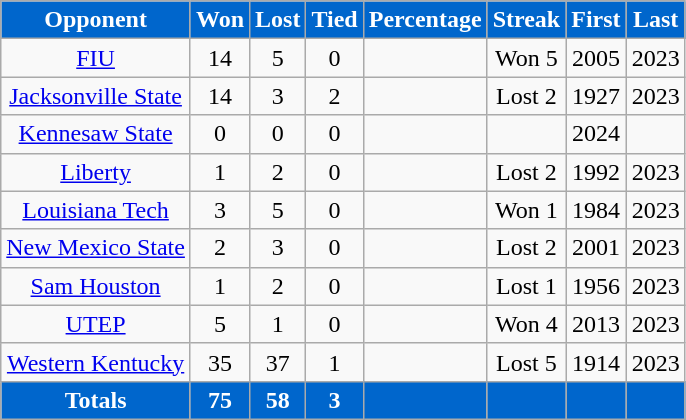<table class="wikitable" style="text-align:center;">
<tr style="background-color:#0066CC; color:white; font-weight:bold;">
<td>Opponent</td>
<td>Won</td>
<td>Lost</td>
<td>Tied</td>
<td>Percentage</td>
<td>Streak</td>
<td>First</td>
<td>Last</td>
</tr>
<tr>
<td><a href='#'>FIU</a></td>
<td>14</td>
<td>5</td>
<td>0</td>
<td></td>
<td>Won 5</td>
<td>2005</td>
<td>2023</td>
</tr>
<tr>
<td><a href='#'>Jacksonville State</a></td>
<td>14</td>
<td>3</td>
<td>2</td>
<td></td>
<td>Lost 2</td>
<td>1927</td>
<td>2023</td>
</tr>
<tr>
<td><a href='#'>Kennesaw State</a></td>
<td>0</td>
<td>0</td>
<td>0</td>
<td></td>
<td></td>
<td>2024</td>
<td></td>
</tr>
<tr>
<td><a href='#'>Liberty</a></td>
<td>1</td>
<td>2</td>
<td>0</td>
<td></td>
<td>Lost 2</td>
<td>1992</td>
<td>2023</td>
</tr>
<tr>
<td><a href='#'>Louisiana Tech</a></td>
<td>3</td>
<td>5</td>
<td>0</td>
<td></td>
<td>Won 1</td>
<td>1984</td>
<td>2023</td>
</tr>
<tr>
<td><a href='#'>New Mexico State</a></td>
<td>2</td>
<td>3</td>
<td>0</td>
<td></td>
<td>Lost 2</td>
<td>2001</td>
<td>2023</td>
</tr>
<tr>
<td><a href='#'>Sam Houston</a></td>
<td>1</td>
<td>2</td>
<td>0</td>
<td></td>
<td>Lost 1</td>
<td>1956</td>
<td>2023</td>
</tr>
<tr>
<td><a href='#'>UTEP</a></td>
<td>5</td>
<td>1</td>
<td>0</td>
<td></td>
<td>Won 4</td>
<td>2013</td>
<td>2023</td>
</tr>
<tr>
<td><a href='#'>Western Kentucky</a></td>
<td>35</td>
<td>37</td>
<td>1</td>
<td></td>
<td>Lost 5</td>
<td>1914</td>
<td>2023</td>
</tr>
<tr class="unsortable" style="background-color:#0066CC; color:white; font-weight:bold;">
<td>Totals</td>
<td>75</td>
<td>58</td>
<td>3</td>
<td></td>
<td></td>
<td></td>
<td></td>
</tr>
</table>
